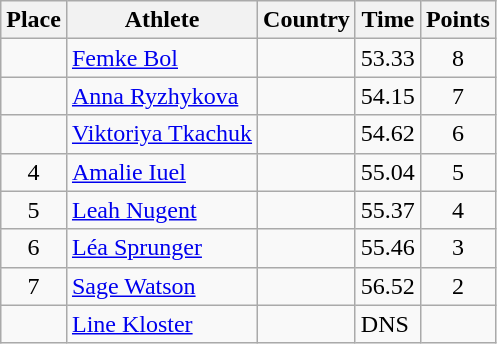<table class="wikitable">
<tr>
<th>Place</th>
<th>Athlete</th>
<th>Country</th>
<th>Time</th>
<th>Points</th>
</tr>
<tr>
<td align=center></td>
<td><a href='#'>Femke Bol</a></td>
<td></td>
<td>53.33</td>
<td align=center>8</td>
</tr>
<tr>
<td align=center></td>
<td><a href='#'>Anna Ryzhykova</a></td>
<td></td>
<td>54.15</td>
<td align=center>7</td>
</tr>
<tr>
<td align=center></td>
<td><a href='#'>Viktoriya Tkachuk</a></td>
<td></td>
<td>54.62</td>
<td align=center>6</td>
</tr>
<tr>
<td align=center>4</td>
<td><a href='#'>Amalie Iuel</a></td>
<td></td>
<td>55.04</td>
<td align=center>5</td>
</tr>
<tr>
<td align=center>5</td>
<td><a href='#'>Leah Nugent</a></td>
<td></td>
<td>55.37</td>
<td align=center>4</td>
</tr>
<tr>
<td align=center>6</td>
<td><a href='#'>Léa Sprunger</a></td>
<td></td>
<td>55.46</td>
<td align=center>3</td>
</tr>
<tr>
<td align=center>7</td>
<td><a href='#'>Sage Watson</a></td>
<td></td>
<td>56.52</td>
<td align=center>2</td>
</tr>
<tr>
<td align=center></td>
<td><a href='#'>Line Kloster</a></td>
<td></td>
<td>DNS</td>
<td align=center></td>
</tr>
</table>
